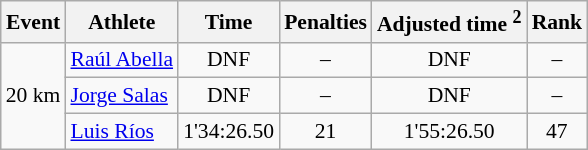<table class="wikitable" style="font-size:90%">
<tr>
<th>Event</th>
<th>Athlete</th>
<th>Time</th>
<th>Penalties</th>
<th>Adjusted time <sup>2</sup></th>
<th>Rank</th>
</tr>
<tr>
<td rowspan="3">20 km</td>
<td><a href='#'>Raúl Abella</a></td>
<td align="center">DNF</td>
<td align="center">–</td>
<td align="center">DNF</td>
<td align="center">–</td>
</tr>
<tr>
<td><a href='#'>Jorge Salas</a></td>
<td align="center">DNF</td>
<td align="center">–</td>
<td align="center">DNF</td>
<td align="center">–</td>
</tr>
<tr>
<td><a href='#'>Luis Ríos</a></td>
<td align="center">1'34:26.50</td>
<td align="center">21</td>
<td align="center">1'55:26.50</td>
<td align="center">47</td>
</tr>
</table>
